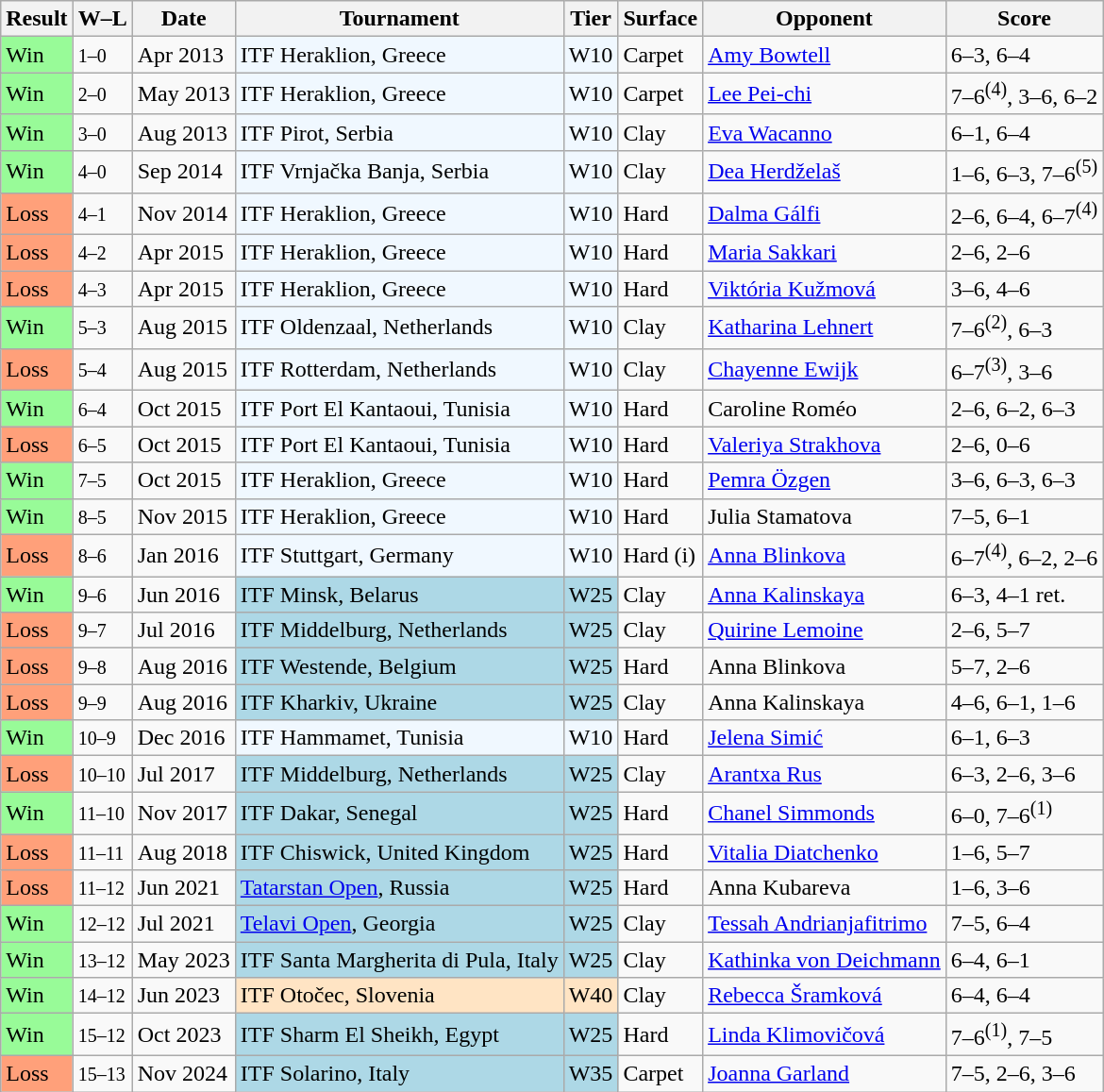<table class="sortable wikitable">
<tr>
<th>Result</th>
<th class="unsortable">W–L</th>
<th>Date</th>
<th>Tournament</th>
<th>Tier</th>
<th>Surface</th>
<th>Opponent</th>
<th class="unsortable">Score</th>
</tr>
<tr>
<td style="background:#98fb98;">Win</td>
<td><small>1–0</small></td>
<td>Apr 2013</td>
<td style="background:#f0f8ff;">ITF Heraklion, Greece</td>
<td style="background:#f0f8ff;">W10</td>
<td>Carpet</td>
<td> <a href='#'>Amy Bowtell</a></td>
<td>6–3, 6–4</td>
</tr>
<tr>
<td style="background:#98fb98;">Win</td>
<td><small>2–0</small></td>
<td>May 2013</td>
<td style="background:#f0f8ff;">ITF Heraklion, Greece</td>
<td style="background:#f0f8ff;">W10</td>
<td>Carpet</td>
<td> <a href='#'>Lee Pei-chi</a></td>
<td>7–6<sup>(4)</sup>, 3–6, 6–2</td>
</tr>
<tr>
<td style="background:#98fb98;">Win</td>
<td><small>3–0</small></td>
<td>Aug 2013</td>
<td style="background:#f0f8ff;">ITF Pirot, Serbia</td>
<td style="background:#f0f8ff;">W10</td>
<td>Clay</td>
<td> <a href='#'>Eva Wacanno</a></td>
<td>6–1, 6–4</td>
</tr>
<tr>
<td style="background:#98fb98;">Win</td>
<td><small>4–0</small></td>
<td>Sep 2014</td>
<td style="background:#f0f8ff;">ITF Vrnjačka Banja, Serbia</td>
<td style="background:#f0f8ff;">W10</td>
<td>Clay</td>
<td> <a href='#'>Dea Herdželaš</a></td>
<td>1–6, 6–3, 7–6<sup>(5)</sup></td>
</tr>
<tr>
<td style="background:#ffa07a;">Loss</td>
<td><small>4–1</small></td>
<td>Nov 2014</td>
<td style="background:#f0f8ff;">ITF Heraklion, Greece</td>
<td style="background:#f0f8ff;">W10</td>
<td>Hard</td>
<td> <a href='#'>Dalma Gálfi</a></td>
<td>2–6, 6–4, 6–7<sup>(4)</sup></td>
</tr>
<tr>
<td style="background:#ffa07a;">Loss</td>
<td><small>4–2</small></td>
<td>Apr 2015</td>
<td style="background:#f0f8ff;">ITF Heraklion, Greece</td>
<td style="background:#f0f8ff;">W10</td>
<td>Hard</td>
<td> <a href='#'>Maria Sakkari</a></td>
<td>2–6, 2–6</td>
</tr>
<tr>
<td style="background:#ffa07a;">Loss</td>
<td><small>4–3</small></td>
<td>Apr 2015</td>
<td style="background:#f0f8ff;">ITF Heraklion, Greece</td>
<td style="background:#f0f8ff;">W10</td>
<td>Hard</td>
<td> <a href='#'>Viktória Kužmová</a></td>
<td>3–6, 4–6</td>
</tr>
<tr>
<td style="background:#98fb98;">Win</td>
<td><small>5–3</small></td>
<td>Aug 2015</td>
<td style="background:#f0f8ff;">ITF Oldenzaal, Netherlands</td>
<td style="background:#f0f8ff;">W10</td>
<td>Clay</td>
<td> <a href='#'>Katharina Lehnert</a></td>
<td>7–6<sup>(2)</sup>, 6–3</td>
</tr>
<tr>
<td style="background:#ffa07a;">Loss</td>
<td><small>5–4</small></td>
<td>Aug 2015</td>
<td style="background:#f0f8ff;">ITF Rotterdam, Netherlands</td>
<td style="background:#f0f8ff;">W10</td>
<td>Clay</td>
<td> <a href='#'>Chayenne Ewijk</a></td>
<td>6–7<sup>(3)</sup>, 3–6</td>
</tr>
<tr>
<td style="background:#98fb98;">Win</td>
<td><small>6–4</small></td>
<td>Oct 2015</td>
<td style="background:#f0f8ff;">ITF Port El Kantaoui, Tunisia</td>
<td style="background:#f0f8ff;">W10</td>
<td>Hard</td>
<td> Caroline Roméo</td>
<td>2–6, 6–2, 6–3</td>
</tr>
<tr>
<td style="background:#ffa07a;">Loss</td>
<td><small>6–5</small></td>
<td>Oct 2015</td>
<td style="background:#f0f8ff;">ITF Port El Kantaoui, Tunisia</td>
<td style="background:#f0f8ff;">W10</td>
<td>Hard</td>
<td> <a href='#'>Valeriya Strakhova</a></td>
<td>2–6, 0–6</td>
</tr>
<tr>
<td style="background:#98fb98;">Win</td>
<td><small>7–5</small></td>
<td>Oct 2015</td>
<td style="background:#f0f8ff;">ITF Heraklion, Greece</td>
<td style="background:#f0f8ff;">W10</td>
<td>Hard</td>
<td> <a href='#'>Pemra Özgen</a></td>
<td>3–6, 6–3, 6–3</td>
</tr>
<tr>
<td style="background:#98fb98;">Win</td>
<td><small>8–5</small></td>
<td>Nov 2015</td>
<td style="background:#f0f8ff;">ITF Heraklion, Greece</td>
<td style="background:#f0f8ff;">W10</td>
<td>Hard</td>
<td> Julia Stamatova</td>
<td>7–5, 6–1</td>
</tr>
<tr>
<td style="background:#ffa07a;">Loss</td>
<td><small>8–6</small></td>
<td>Jan 2016</td>
<td style="background:#f0f8ff;">ITF Stuttgart, Germany</td>
<td style="background:#f0f8ff;">W10</td>
<td>Hard (i)</td>
<td> <a href='#'>Anna Blinkova</a></td>
<td>6–7<sup>(4)</sup>, 6–2, 2–6</td>
</tr>
<tr>
<td style="background:#98fb98;">Win</td>
<td><small>9–6</small></td>
<td>Jun 2016</td>
<td style="background:lightblue;">ITF Minsk, Belarus</td>
<td style="background:lightblue;">W25</td>
<td>Clay</td>
<td> <a href='#'>Anna Kalinskaya</a></td>
<td>6–3, 4–1 ret.</td>
</tr>
<tr>
<td style="background:#ffa07a;">Loss</td>
<td><small>9–7</small></td>
<td>Jul 2016</td>
<td style="background:lightblue;">ITF Middelburg, Netherlands</td>
<td style="background:lightblue;">W25</td>
<td>Clay</td>
<td> <a href='#'>Quirine Lemoine</a></td>
<td>2–6, 5–7</td>
</tr>
<tr>
<td style="background:#ffa07a;">Loss</td>
<td><small>9–8</small></td>
<td>Aug 2016</td>
<td style="background:lightblue;">ITF Westende, Belgium</td>
<td style="background:lightblue;">W25</td>
<td>Hard</td>
<td> Anna Blinkova</td>
<td>5–7, 2–6</td>
</tr>
<tr>
<td style="background:#ffa07a;">Loss</td>
<td><small>9–9</small></td>
<td>Aug 2016</td>
<td style="background:lightblue;">ITF Kharkiv, Ukraine</td>
<td style="background:lightblue;">W25</td>
<td>Clay</td>
<td> Anna Kalinskaya</td>
<td>4–6, 6–1, 1–6</td>
</tr>
<tr>
<td style="background:#98fb98;">Win</td>
<td><small>10–9</small></td>
<td>Dec 2016</td>
<td style="background:#f0f8ff;">ITF Hammamet, Tunisia</td>
<td style="background:#f0f8ff;">W10</td>
<td>Hard</td>
<td> <a href='#'>Jelena Simić</a></td>
<td>6–1, 6–3</td>
</tr>
<tr>
<td style="background:#ffa07a;">Loss</td>
<td><small>10–10</small></td>
<td>Jul 2017</td>
<td style="background:lightblue;">ITF Middelburg, Netherlands</td>
<td style="background:lightblue;">W25</td>
<td>Clay</td>
<td> <a href='#'>Arantxa Rus</a></td>
<td>6–3, 2–6, 3–6</td>
</tr>
<tr>
<td style="background:#98fb98;">Win</td>
<td><small>11–10</small></td>
<td>Nov 2017</td>
<td style="background:lightblue;">ITF Dakar, Senegal</td>
<td style="background:lightblue;">W25</td>
<td>Hard</td>
<td> <a href='#'>Chanel Simmonds</a></td>
<td>6–0, 7–6<sup>(1)</sup></td>
</tr>
<tr>
<td style="background:#ffa07a;">Loss</td>
<td><small>11–11</small></td>
<td>Aug 2018</td>
<td style="background:lightblue;">ITF Chiswick, United Kingdom</td>
<td style="background:lightblue;">W25</td>
<td>Hard</td>
<td> <a href='#'>Vitalia Diatchenko</a></td>
<td>1–6, 5–7</td>
</tr>
<tr>
<td style="background:#ffa07a;">Loss</td>
<td><small>11–12</small></td>
<td>Jun 2021</td>
<td style="background:lightblue;"><a href='#'>Tatarstan Open</a>, Russia</td>
<td style="background:lightblue;">W25</td>
<td>Hard</td>
<td> Anna Kubareva</td>
<td>1–6, 3–6</td>
</tr>
<tr>
<td style="background:#98fb98;">Win</td>
<td><small>12–12</small></td>
<td>Jul 2021</td>
<td style="background:lightblue;"><a href='#'>Telavi Open</a>, Georgia</td>
<td style="background:lightblue;">W25</td>
<td>Clay</td>
<td> <a href='#'>Tessah Andrianjafitrimo</a></td>
<td>7–5, 6–4</td>
</tr>
<tr>
<td style="background:#98fb98;">Win</td>
<td><small>13–12</small></td>
<td>May 2023</td>
<td style="background:lightblue;">ITF Santa Margherita di Pula, Italy</td>
<td style="background:lightblue;">W25</td>
<td>Clay</td>
<td> <a href='#'>Kathinka von Deichmann</a></td>
<td>6–4, 6–1</td>
</tr>
<tr>
<td style="background:#98fb98;">Win</td>
<td><small>14–12</small></td>
<td>Jun 2023</td>
<td style="background:#ffe4c4;">ITF Otočec, Slovenia</td>
<td style="background:#ffe4c4;">W40</td>
<td>Clay</td>
<td> <a href='#'>Rebecca Šramková</a></td>
<td>6–4, 6–4</td>
</tr>
<tr>
<td style="background:#98fb98;">Win</td>
<td><small>15–12</small></td>
<td>Oct 2023</td>
<td style="background:lightblue;">ITF Sharm El Sheikh, Egypt</td>
<td style="background:lightblue;">W25</td>
<td>Hard</td>
<td> <a href='#'>Linda Klimovičová</a></td>
<td>7–6<sup>(1)</sup>, 7–5</td>
</tr>
<tr>
<td style="background:#ffa07a;">Loss</td>
<td><small>15–13</small></td>
<td>Nov 2024</td>
<td style="background:lightblue;">ITF Solarino, Italy</td>
<td style="background:lightblue;">W35</td>
<td>Carpet</td>
<td> <a href='#'>Joanna Garland</a></td>
<td>7–5, 2–6, 3–6</td>
</tr>
</table>
